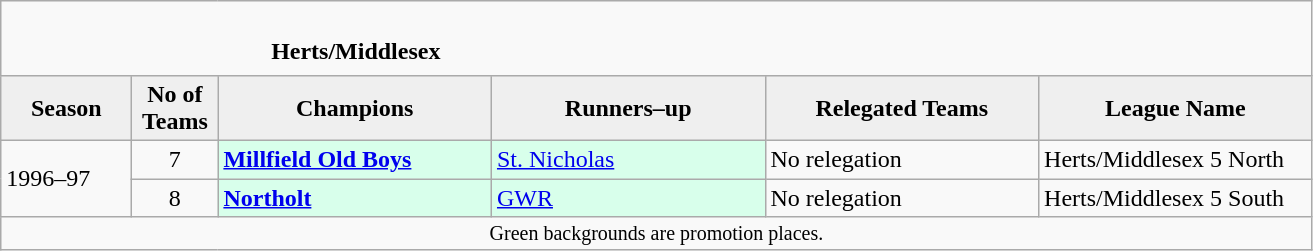<table class="wikitable" style="text-align: left;">
<tr>
<td colspan="11" cellpadding="0" cellspacing="0"><br><table border="0" style="width:100%;" cellpadding="0" cellspacing="0">
<tr>
<td style="width:20%; border:0;"></td>
<td style="border:0;"><strong>Herts/Middlesex</strong></td>
<td style="width:20%; border:0;"></td>
</tr>
</table>
</td>
</tr>
<tr>
<th style="background:#efefef; width:80px;">Season</th>
<th style="background:#efefef; width:50px;">No of Teams</th>
<th style="background:#efefef; width:175px;">Champions</th>
<th style="background:#efefef; width:175px;">Runners–up</th>
<th style="background:#efefef; width:175px;">Relegated Teams</th>
<th style="background:#efefef; width:175px;">League Name</th>
</tr>
<tr align=left>
<td rowspan=2>1996–97</td>
<td style="text-align: center;">7</td>
<td style="background:#d8ffeb;"><strong><a href='#'>Millfield Old Boys</a></strong></td>
<td style="background:#d8ffeb;"><a href='#'>St. Nicholas</a></td>
<td>No relegation</td>
<td>Herts/Middlesex 5 North</td>
</tr>
<tr>
<td style="text-align: center;">8</td>
<td style="background:#d8ffeb;"><strong><a href='#'>Northolt</a></strong></td>
<td style="background:#d8ffeb;"><a href='#'>GWR</a></td>
<td>No relegation</td>
<td>Herts/Middlesex 5 South</td>
</tr>
<tr>
<td colspan="15"  style="border:0; font-size:smaller; text-align:center;">Green backgrounds are promotion places.</td>
</tr>
</table>
